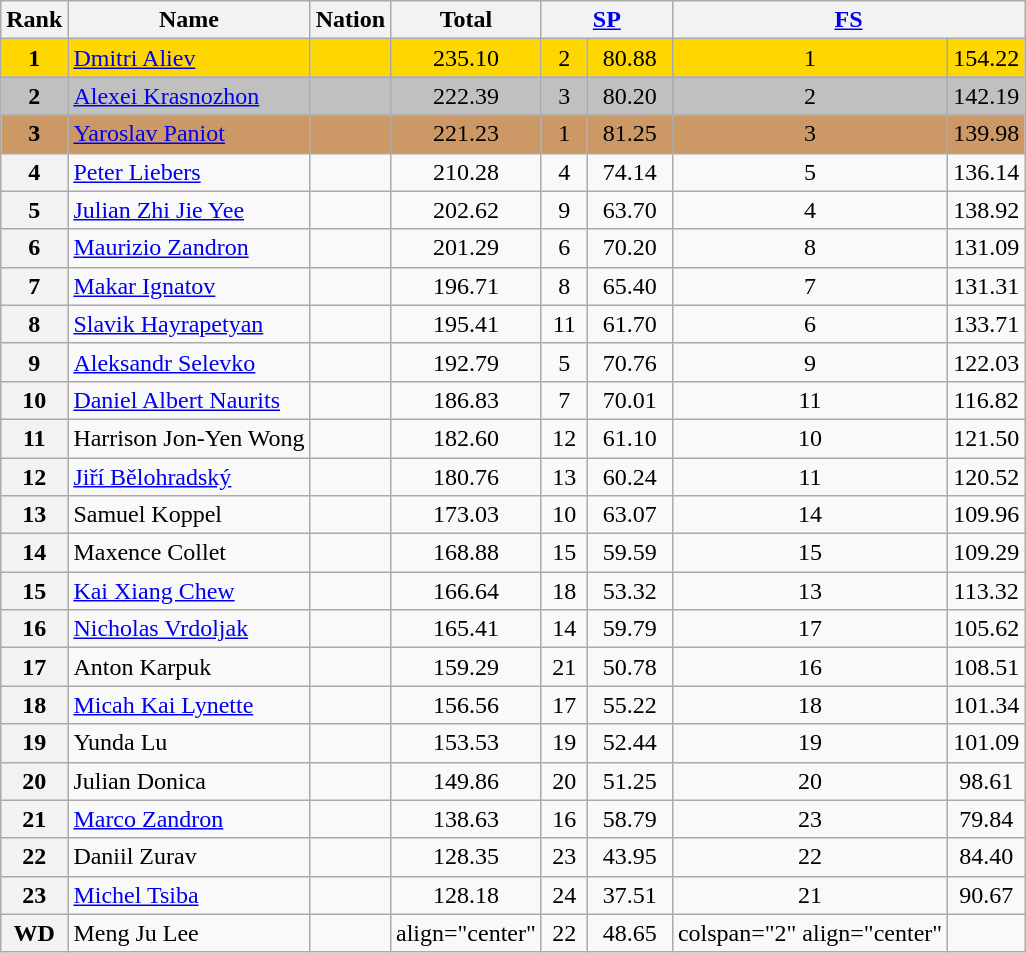<table class="wikitable sortable">
<tr>
<th>Rank</th>
<th>Name</th>
<th>Nation</th>
<th width="80px">Total</th>
<th colspan="2" width="80px"><a href='#'>SP</a></th>
<th colspan="2" width="80px"><a href='#'>FS</a></th>
</tr>
<tr bgcolor="gold">
<td align="center"><strong>1</strong></td>
<td><a href='#'>Dmitri Aliev</a></td>
<td></td>
<td align="center">235.10</td>
<td align="center">2</td>
<td align="center">80.88</td>
<td align="center">1</td>
<td align="center">154.22</td>
</tr>
<tr bgcolor="silver">
<td align="center"><strong>2</strong></td>
<td><a href='#'>Alexei Krasnozhon</a></td>
<td></td>
<td align="center">222.39</td>
<td align="center">3</td>
<td align="center">80.20</td>
<td align="center">2</td>
<td align="center">142.19</td>
</tr>
<tr bgcolor="cc9966">
<td align="center"><strong>3</strong></td>
<td><a href='#'>Yaroslav Paniot</a></td>
<td></td>
<td align="center">221.23</td>
<td align="center">1</td>
<td align="center">81.25</td>
<td align="center">3</td>
<td align="center">139.98</td>
</tr>
<tr>
<th>4</th>
<td><a href='#'>Peter Liebers</a></td>
<td></td>
<td align="center">210.28</td>
<td align="center">4</td>
<td align="center">74.14</td>
<td align="center">5</td>
<td align="center">136.14</td>
</tr>
<tr>
<th>5</th>
<td><a href='#'>Julian Zhi Jie Yee</a></td>
<td></td>
<td align="center">202.62</td>
<td align="center">9</td>
<td align="center">63.70</td>
<td align="center">4</td>
<td align="center">138.92</td>
</tr>
<tr>
<th>6</th>
<td><a href='#'>Maurizio Zandron</a></td>
<td></td>
<td align="center">201.29</td>
<td align="center">6</td>
<td align="center">70.20</td>
<td align="center">8</td>
<td align="center">131.09</td>
</tr>
<tr>
<th>7</th>
<td><a href='#'>Makar Ignatov</a></td>
<td></td>
<td align="center">196.71</td>
<td align="center">8</td>
<td align="center">65.40</td>
<td align="center">7</td>
<td align="center">131.31</td>
</tr>
<tr>
<th>8</th>
<td><a href='#'>Slavik Hayrapetyan</a></td>
<td></td>
<td align="center">195.41</td>
<td align="center">11</td>
<td align="center">61.70</td>
<td align="center">6</td>
<td align="center">133.71</td>
</tr>
<tr>
<th>9</th>
<td><a href='#'>Aleksandr Selevko</a></td>
<td></td>
<td align="center">192.79</td>
<td align="center">5</td>
<td align="center">70.76</td>
<td align="center">9</td>
<td align="center">122.03</td>
</tr>
<tr>
<th>10</th>
<td><a href='#'>Daniel Albert Naurits</a></td>
<td></td>
<td align="center">186.83</td>
<td align="center">7</td>
<td align="center">70.01</td>
<td align="center">11</td>
<td align="center">116.82</td>
</tr>
<tr>
<th>11</th>
<td>Harrison Jon-Yen Wong</td>
<td></td>
<td align="center">182.60</td>
<td align="center">12</td>
<td align="center">61.10</td>
<td align="center">10</td>
<td align="center">121.50</td>
</tr>
<tr>
<th>12</th>
<td><a href='#'>Jiří Bělohradský</a></td>
<td></td>
<td align="center">180.76</td>
<td align="center">13</td>
<td align="center">60.24</td>
<td align="center">11</td>
<td align="center">120.52</td>
</tr>
<tr>
<th>13</th>
<td>Samuel Koppel</td>
<td></td>
<td align="center">173.03</td>
<td align="center">10</td>
<td align="center">63.07</td>
<td align="center">14</td>
<td align="center">109.96</td>
</tr>
<tr>
<th>14</th>
<td>Maxence Collet</td>
<td></td>
<td align="center">168.88</td>
<td align="center">15</td>
<td align="center">59.59</td>
<td align="center">15</td>
<td align="center">109.29</td>
</tr>
<tr>
<th>15</th>
<td><a href='#'>Kai Xiang Chew</a></td>
<td></td>
<td align="center">166.64</td>
<td align="center">18</td>
<td align="center">53.32</td>
<td align="center">13</td>
<td align="center">113.32</td>
</tr>
<tr>
<th>16</th>
<td><a href='#'>Nicholas Vrdoljak</a></td>
<td></td>
<td align="center">165.41</td>
<td align="center">14</td>
<td align="center">59.79</td>
<td align="center">17</td>
<td align="center">105.62</td>
</tr>
<tr>
<th>17</th>
<td>Anton Karpuk</td>
<td></td>
<td align="center">159.29</td>
<td align="center">21</td>
<td align="center">50.78</td>
<td align="center">16</td>
<td align="center">108.51</td>
</tr>
<tr>
<th>18</th>
<td><a href='#'>Micah Kai Lynette</a></td>
<td></td>
<td align="center">156.56</td>
<td align="center">17</td>
<td align="center">55.22</td>
<td align="center">18</td>
<td align="center">101.34</td>
</tr>
<tr>
<th>19</th>
<td>Yunda Lu</td>
<td></td>
<td align="center">153.53</td>
<td align="center">19</td>
<td align="center">52.44</td>
<td align="center">19</td>
<td align="center">101.09</td>
</tr>
<tr>
<th>20</th>
<td>Julian Donica</td>
<td></td>
<td align="center">149.86</td>
<td align="center">20</td>
<td align="center">51.25</td>
<td align="center">20</td>
<td align="center">98.61</td>
</tr>
<tr>
<th>21</th>
<td><a href='#'>Marco Zandron</a></td>
<td></td>
<td align="center">138.63</td>
<td align="center">16</td>
<td align="center">58.79</td>
<td align="center">23</td>
<td align="center">79.84</td>
</tr>
<tr>
<th>22</th>
<td>Daniil Zurav</td>
<td></td>
<td align="center">128.35</td>
<td align="center">23</td>
<td align="center">43.95</td>
<td align="center">22</td>
<td align="center">84.40</td>
</tr>
<tr>
<th>23</th>
<td><a href='#'>Michel Tsiba</a></td>
<td></td>
<td align="center">128.18</td>
<td align="center">24</td>
<td align="center">37.51</td>
<td align="center">21</td>
<td align="center">90.67</td>
</tr>
<tr>
<th>WD</th>
<td>Meng Ju Lee</td>
<td></td>
<td>align="center" </td>
<td align="center">22</td>
<td align="center">48.65</td>
<td>colspan="2" align="center" </td>
</tr>
</table>
